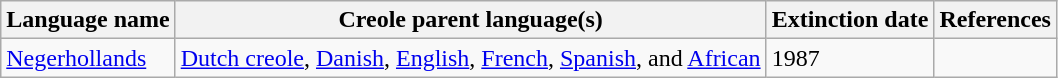<table class="wikitable sortable">
<tr>
<th>Language name</th>
<th>Creole parent language(s)</th>
<th>Extinction date</th>
<th>References</th>
</tr>
<tr>
<td><a href='#'>Negerhollands</a></td>
<td><a href='#'>Dutch creole</a>, <a href='#'>Danish</a>, <a href='#'>English</a>, <a href='#'>French</a>, <a href='#'>Spanish</a>, and <a href='#'>African</a></td>
<td>1987</td>
<td></td>
</tr>
</table>
